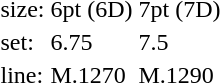<table style="margin-left:40px;">
<tr>
<td>size:</td>
<td>6pt (6D)</td>
<td>7pt (7D)</td>
</tr>
<tr>
<td>set:</td>
<td>6.75</td>
<td>7.5</td>
</tr>
<tr>
<td>line:</td>
<td>M.1270</td>
<td>M.1290</td>
</tr>
</table>
